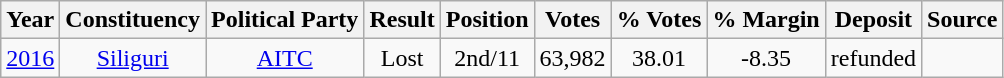<table class="wikitable" style="text-align:center;">
<tr>
<th>Year</th>
<th>Constituency</th>
<th>Political Party</th>
<th>Result</th>
<th>Position</th>
<th>Votes</th>
<th>% Votes</th>
<th>% Margin</th>
<th>Deposit</th>
<th>Source</th>
</tr>
<tr>
<td><a href='#'>2016</a></td>
<td><a href='#'>Siliguri</a></td>
<td><a href='#'>AITC</a></td>
<td>Lost</td>
<td>2nd/11</td>
<td>63,982</td>
<td>38.01</td>
<td>-8.35</td>
<td>refunded</td>
<td></td>
</tr>
</table>
